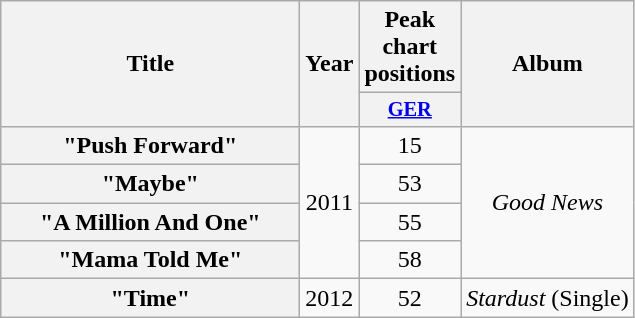<table class="wikitable plainrowheaders" style="text-align:center;">
<tr>
<th scope="col" rowspan="2" style="width:12em;">Title</th>
<th scope="col" rowspan="2" style="width:1em;">Year</th>
<th scope="col" colspan="1">Peak chart positions</th>
<th scope="col" rowspan="2">Album</th>
</tr>
<tr>
<th scope="col" style="width:3em;font-size:85%"><a href='#'>GER</a><br></th>
</tr>
<tr>
<th scope="row">"Push Forward"</th>
<td rowspan="4">2011</td>
<td>15</td>
<td rowspan="4"><em>Good News</em></td>
</tr>
<tr>
<th scope="row">"Maybe"</th>
<td>53</td>
</tr>
<tr>
<th scope="row">"A Million And One"</th>
<td>55</td>
</tr>
<tr>
<th scope="row">"Mama Told Me"</th>
<td>58</td>
</tr>
<tr>
<th scope="row">"Time"</th>
<td>2012</td>
<td>52</td>
<td><em>Stardust</em> (Single)</td>
</tr>
</table>
